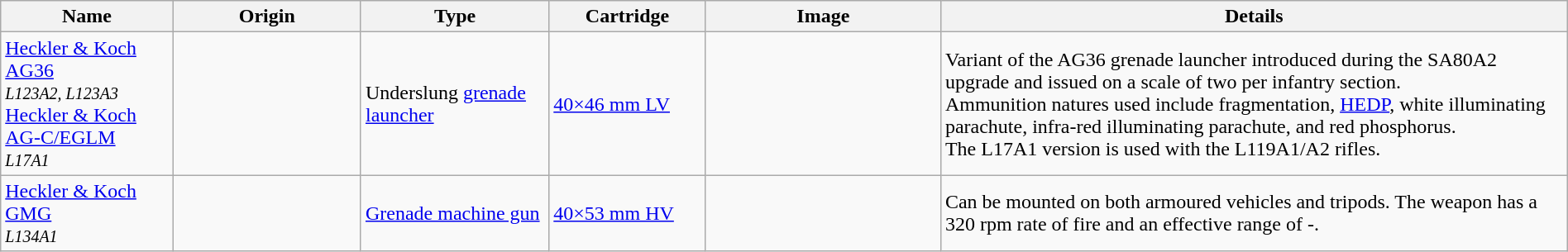<table class="wikitable" style="margin:auto; width:100%;">
<tr>
<th style="text-align: center; width:11%;">Name</th>
<th style="text-align: center; width:12%;">Origin</th>
<th style="text-align: center; width:12%;">Type</th>
<th style="text-align: center; width:10%;">Cartridge</th>
<th style="text-align: center; width:15%;">Image</th>
<th style="text-align: center; width:40%;">Details</th>
</tr>
<tr>
<td><a href='#'>Heckler & Koch AG36</a><br><em><small>L123A2, L123A3</small></em><br><a href='#'>Heckler & Koch AG-C/EGLM</a><br><em><small>L17A1</small></em></td>
<td></td>
<td>Underslung <a href='#'>grenade launcher</a></td>
<td><a href='#'>40×46 mm LV</a></td>
<td></td>
<td>Variant of the AG36 grenade launcher introduced during the SA80A2 upgrade and issued on a scale of two per infantry section.<br>Ammunition natures used include fragmentation, <a href='#'>HEDP</a>, white illuminating parachute, infra-red illuminating parachute, and red phosphorus.<br>The L17A1 version is used with the L119A1/A2 rifles.</td>
</tr>
<tr>
<td><a href='#'>Heckler & Koch GMG</a><br><small><em>L134A1</em></small></td>
<td></td>
<td><a href='#'>Grenade machine gun</a></td>
<td><a href='#'>40×53 mm HV</a></td>
<td></td>
<td>Can be mounted on both armoured vehicles and tripods. The weapon has a 320 rpm rate of fire and an effective range of -.</td>
</tr>
</table>
